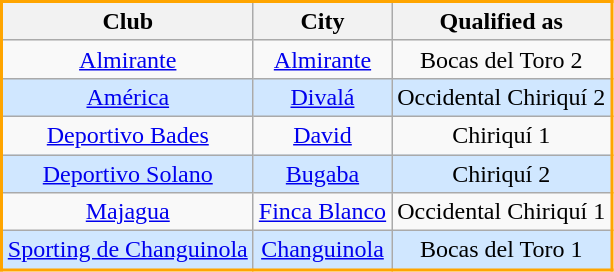<table class="wikitable" style="text-align: center; border: 2px solid orange;">
<tr>
<th>Club</th>
<th>City</th>
<th>Qualified as</th>
</tr>
<tr>
<td><a href='#'>Almirante</a></td>
<td><a href='#'>Almirante</a></td>
<td>Bocas del Toro 2</td>
</tr>
<tr bgcolor=#D0E7FF>
<td><a href='#'>América</a></td>
<td><a href='#'>Divalá</a></td>
<td>Occidental Chiriquí 2</td>
</tr>
<tr>
<td><a href='#'>Deportivo Bades</a></td>
<td><a href='#'>David</a></td>
<td>Chiriquí 1</td>
</tr>
<tr bgcolor=#D0E7FF>
<td><a href='#'>Deportivo Solano</a></td>
<td><a href='#'>Bugaba</a></td>
<td>Chiriquí 2</td>
</tr>
<tr>
<td><a href='#'>Majagua</a></td>
<td><a href='#'>Finca Blanco</a></td>
<td>Occidental Chiriquí 1</td>
</tr>
<tr bgcolor=#D0E7FF>
<td><a href='#'>Sporting de Changuinola</a></td>
<td><a href='#'>Changuinola</a></td>
<td>Bocas del Toro 1</td>
</tr>
</table>
